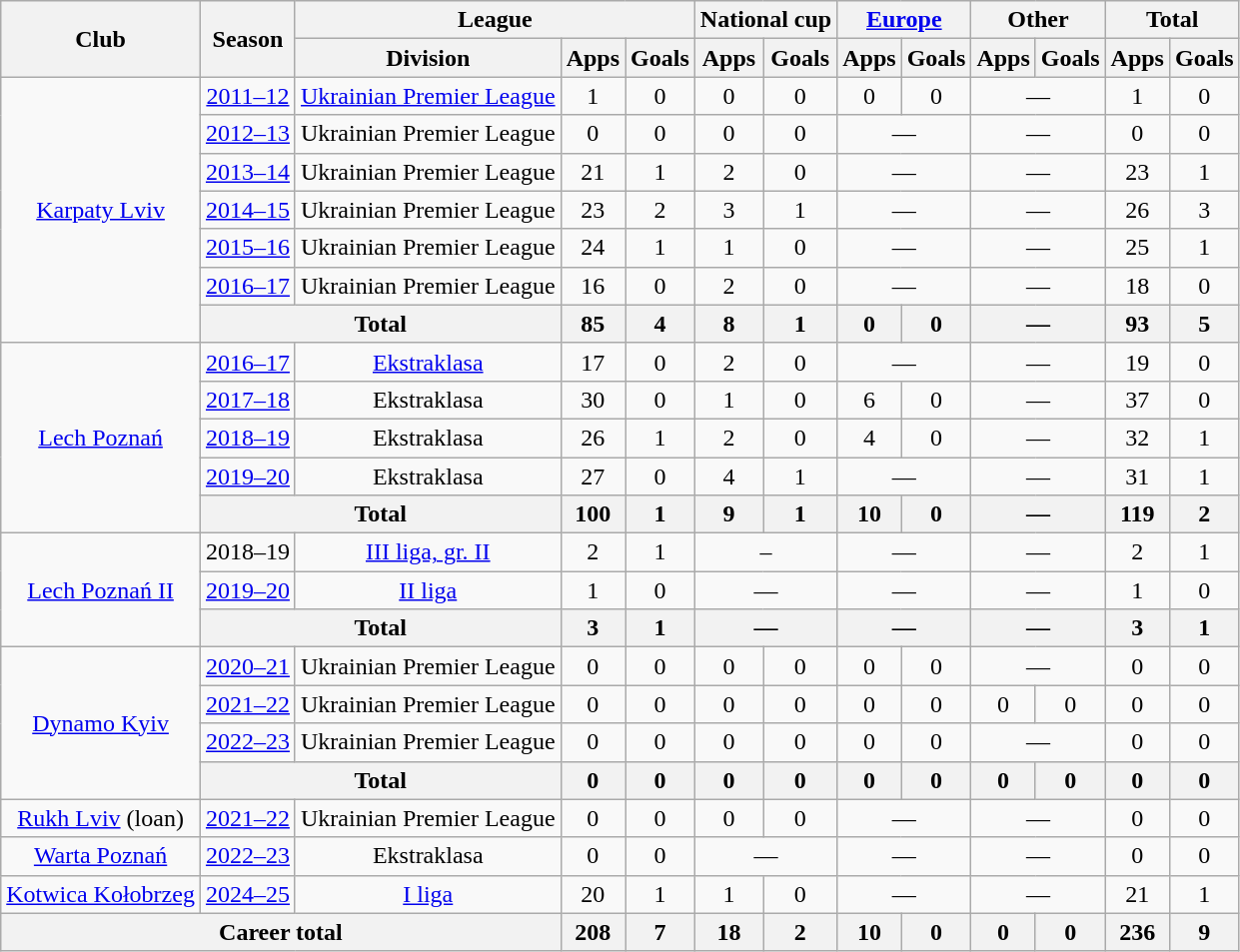<table class="wikitable" style="text-align: center;">
<tr>
<th rowspan="2">Club</th>
<th rowspan="2">Season</th>
<th colspan="3">League</th>
<th colspan="2">National cup</th>
<th colspan="2"><a href='#'>Europe</a></th>
<th colspan="2">Other</th>
<th colspan="2">Total</th>
</tr>
<tr>
<th>Division</th>
<th>Apps</th>
<th>Goals</th>
<th>Apps</th>
<th>Goals</th>
<th>Apps</th>
<th>Goals</th>
<th>Apps</th>
<th>Goals</th>
<th>Apps</th>
<th>Goals</th>
</tr>
<tr>
<td rowspan="7"><a href='#'>Karpaty Lviv</a></td>
<td><a href='#'>2011–12</a></td>
<td><a href='#'>Ukrainian Premier League</a></td>
<td>1</td>
<td>0</td>
<td>0</td>
<td>0</td>
<td>0</td>
<td>0</td>
<td colspan="2">—</td>
<td>1</td>
<td>0</td>
</tr>
<tr>
<td><a href='#'>2012–13</a></td>
<td>Ukrainian Premier League</td>
<td>0</td>
<td>0</td>
<td>0</td>
<td>0</td>
<td colspan="2">—</td>
<td colspan="2">—</td>
<td>0</td>
<td>0</td>
</tr>
<tr>
<td><a href='#'>2013–14</a></td>
<td>Ukrainian Premier League</td>
<td>21</td>
<td>1</td>
<td>2</td>
<td>0</td>
<td colspan="2">—</td>
<td colspan="2">—</td>
<td>23</td>
<td>1</td>
</tr>
<tr>
<td><a href='#'>2014–15</a></td>
<td>Ukrainian Premier League</td>
<td>23</td>
<td>2</td>
<td>3</td>
<td>1</td>
<td colspan="2">—</td>
<td colspan="2">—</td>
<td>26</td>
<td>3</td>
</tr>
<tr>
<td><a href='#'>2015–16</a></td>
<td>Ukrainian Premier League</td>
<td>24</td>
<td>1</td>
<td>1</td>
<td>0</td>
<td colspan="2">—</td>
<td colspan="2">—</td>
<td>25</td>
<td>1</td>
</tr>
<tr>
<td><a href='#'>2016–17</a></td>
<td>Ukrainian Premier League</td>
<td>16</td>
<td>0</td>
<td>2</td>
<td>0</td>
<td colspan="2">—</td>
<td colspan="2">—</td>
<td>18</td>
<td>0</td>
</tr>
<tr>
<th colspan="2">Total</th>
<th>85</th>
<th>4</th>
<th>8</th>
<th>1</th>
<th>0</th>
<th>0</th>
<th colspan="2">—</th>
<th>93</th>
<th>5</th>
</tr>
<tr>
<td rowspan="5"><a href='#'>Lech Poznań</a></td>
<td><a href='#'>2016–17</a></td>
<td><a href='#'>Ekstraklasa</a></td>
<td>17</td>
<td>0</td>
<td>2</td>
<td>0</td>
<td colspan="2">—</td>
<td colspan="2">—</td>
<td>19</td>
<td>0</td>
</tr>
<tr>
<td><a href='#'>2017–18</a></td>
<td>Ekstraklasa</td>
<td>30</td>
<td>0</td>
<td>1</td>
<td>0</td>
<td>6</td>
<td>0</td>
<td colspan="2">—</td>
<td>37</td>
<td>0</td>
</tr>
<tr>
<td><a href='#'>2018–19</a></td>
<td>Ekstraklasa</td>
<td>26</td>
<td>1</td>
<td>2</td>
<td>0</td>
<td>4</td>
<td>0</td>
<td colspan="2">—</td>
<td>32</td>
<td>1</td>
</tr>
<tr>
<td><a href='#'>2019–20</a></td>
<td>Ekstraklasa</td>
<td>27</td>
<td>0</td>
<td>4</td>
<td>1</td>
<td colspan="2">—</td>
<td colspan="2">—</td>
<td>31</td>
<td>1</td>
</tr>
<tr>
<th colspan="2">Total</th>
<th>100</th>
<th>1</th>
<th>9</th>
<th>1</th>
<th>10</th>
<th>0</th>
<th colspan="2">—</th>
<th>119</th>
<th>2</th>
</tr>
<tr>
<td rowspan="3"><a href='#'>Lech Poznań II</a></td>
<td>2018–19</td>
<td><a href='#'>III liga, gr. II</a></td>
<td>2</td>
<td>1</td>
<td colspan="2">–</td>
<td colspan="2">—</td>
<td colspan="2">—</td>
<td>2</td>
<td>1</td>
</tr>
<tr>
<td><a href='#'>2019–20</a></td>
<td><a href='#'>II liga</a></td>
<td>1</td>
<td>0</td>
<td colspan="2">—</td>
<td colspan="2">—</td>
<td colspan="2">—</td>
<td>1</td>
<td>0</td>
</tr>
<tr>
<th colspan="2">Total</th>
<th>3</th>
<th>1</th>
<th colspan="2">—</th>
<th colspan="2">—</th>
<th colspan="2">—</th>
<th>3</th>
<th>1</th>
</tr>
<tr>
<td rowspan="4"><a href='#'>Dynamo Kyiv</a></td>
<td><a href='#'>2020–21</a></td>
<td>Ukrainian Premier League</td>
<td>0</td>
<td>0</td>
<td>0</td>
<td>0</td>
<td>0</td>
<td>0</td>
<td colspan="2">—</td>
<td>0</td>
<td>0</td>
</tr>
<tr>
<td><a href='#'>2021–22</a></td>
<td>Ukrainian Premier League</td>
<td>0</td>
<td>0</td>
<td>0</td>
<td>0</td>
<td>0</td>
<td>0</td>
<td>0</td>
<td>0</td>
<td>0</td>
<td>0</td>
</tr>
<tr>
<td><a href='#'>2022–23</a></td>
<td>Ukrainian Premier League</td>
<td>0</td>
<td>0</td>
<td>0</td>
<td>0</td>
<td>0</td>
<td>0</td>
<td colspan="2">—</td>
<td>0</td>
<td>0</td>
</tr>
<tr>
<th colspan="2">Total</th>
<th>0</th>
<th>0</th>
<th>0</th>
<th>0</th>
<th>0</th>
<th>0</th>
<th>0</th>
<th>0</th>
<th>0</th>
<th>0</th>
</tr>
<tr>
<td><a href='#'>Rukh Lviv</a> (loan)</td>
<td><a href='#'>2021–22</a></td>
<td>Ukrainian Premier League</td>
<td>0</td>
<td>0</td>
<td>0</td>
<td>0</td>
<td colspan="2">—</td>
<td colspan="2">—</td>
<td>0</td>
<td>0</td>
</tr>
<tr>
<td><a href='#'>Warta Poznań</a></td>
<td><a href='#'>2022–23</a></td>
<td>Ekstraklasa</td>
<td>0</td>
<td>0</td>
<td colspan="2">—</td>
<td colspan="2">—</td>
<td colspan="2">—</td>
<td>0</td>
<td>0</td>
</tr>
<tr>
<td><a href='#'>Kotwica Kołobrzeg</a></td>
<td><a href='#'>2024–25</a></td>
<td><a href='#'>I liga</a></td>
<td>20</td>
<td>1</td>
<td>1</td>
<td>0</td>
<td colspan="2">—</td>
<td colspan="2">—</td>
<td>21</td>
<td>1</td>
</tr>
<tr>
<th colspan="3">Career total</th>
<th>208</th>
<th>7</th>
<th>18</th>
<th>2</th>
<th>10</th>
<th>0</th>
<th>0</th>
<th>0</th>
<th>236</th>
<th>9</th>
</tr>
</table>
